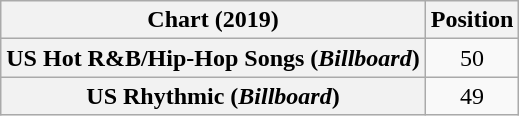<table class="wikitable sortable plainrowheaders" style="text-align:center">
<tr>
<th scope="col">Chart (2019)</th>
<th scope="col">Position</th>
</tr>
<tr>
<th scope="row">US Hot R&B/Hip-Hop Songs (<em>Billboard</em>)</th>
<td>50</td>
</tr>
<tr>
<th scope="row">US Rhythmic (<em>Billboard</em>)</th>
<td>49</td>
</tr>
</table>
